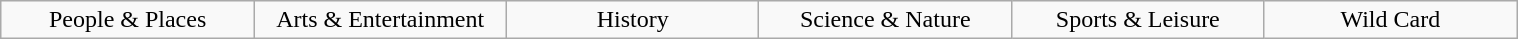<table class="wikitable" style="text-align: center; width: 80%; margin: 1em auto;">
<tr>
<td style="width:70pt;">People & Places</td>
<td style="width:70pt;">Arts & Entertainment</td>
<td style="width:70pt;">History</td>
<td style="width:70pt;">Science & Nature</td>
<td style="width:70pt;">Sports & Leisure</td>
<td style="width:70pt;">Wild Card</td>
</tr>
</table>
